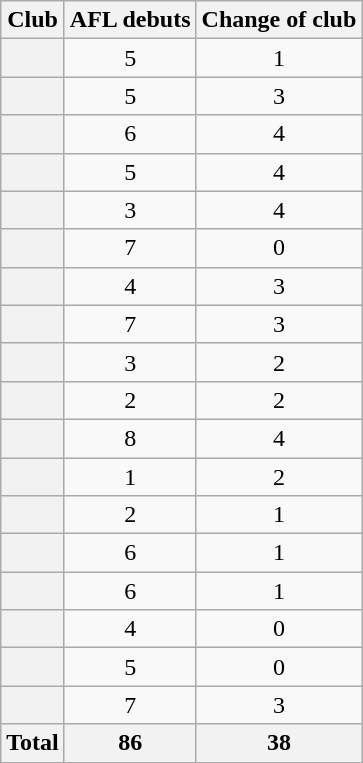<table class="wikitable plainrowheaders sortable" style="text-align:center;">
<tr>
<th scope="col">Club</th>
<th scope="col">AFL debuts</th>
<th scope="col">Change of club</th>
</tr>
<tr>
<th scope="row"></th>
<td>5</td>
<td>1</td>
</tr>
<tr>
<th scope="row"></th>
<td>5</td>
<td>3</td>
</tr>
<tr>
<th scope="row"></th>
<td>6</td>
<td>4</td>
</tr>
<tr>
<th scope="row"></th>
<td>5</td>
<td>4</td>
</tr>
<tr>
<th scope="row"></th>
<td>3</td>
<td>4</td>
</tr>
<tr>
<th scope="row"></th>
<td>7</td>
<td>0</td>
</tr>
<tr>
<th scope="row"></th>
<td>4</td>
<td>3</td>
</tr>
<tr>
<th scope="row"></th>
<td>7</td>
<td>3</td>
</tr>
<tr>
<th scope="row"></th>
<td>3</td>
<td>2</td>
</tr>
<tr>
<th scope="row"></th>
<td>2</td>
<td>2</td>
</tr>
<tr>
<th scope="row"></th>
<td>8</td>
<td>4</td>
</tr>
<tr>
<th scope="row"></th>
<td>1</td>
<td>2</td>
</tr>
<tr>
<th scope="row"></th>
<td>2</td>
<td>1</td>
</tr>
<tr>
<th scope="row"></th>
<td>6</td>
<td>1</td>
</tr>
<tr>
<th scope="row"></th>
<td>6</td>
<td>1</td>
</tr>
<tr>
<th scope="row"></th>
<td>4</td>
<td>0</td>
</tr>
<tr>
<th scope="row"></th>
<td>5</td>
<td>0</td>
</tr>
<tr>
<th scope="row"></th>
<td>7</td>
<td>3</td>
</tr>
<tr class="sortbottom">
<th>Total</th>
<th>86</th>
<th>38</th>
</tr>
</table>
